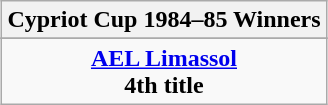<table class="wikitable" style="text-align:center;margin: 0 auto;">
<tr>
<th>Cypriot Cup 1984–85 Winners</th>
</tr>
<tr>
</tr>
<tr>
<td><strong><a href='#'>AEL Limassol</a></strong><br><strong>4th title</strong></td>
</tr>
</table>
